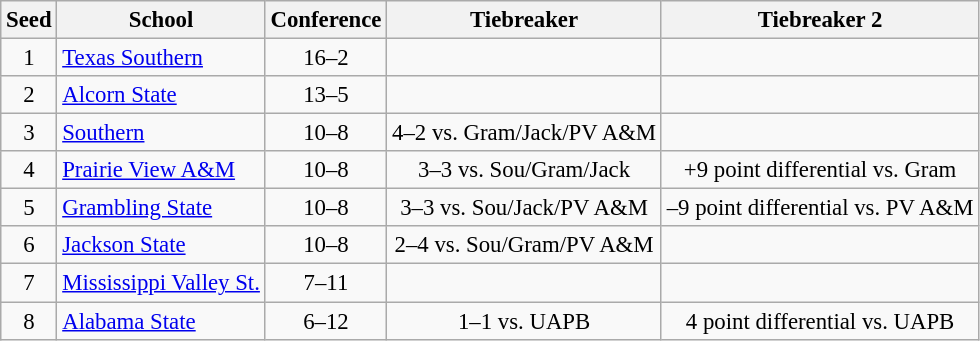<table class="wikitable" style="white-space:nowrap; font-size:95%;text-align:center">
<tr>
<th>Seed</th>
<th>School</th>
<th>Conference</th>
<th>Tiebreaker</th>
<th>Tiebreaker 2</th>
</tr>
<tr>
<td>1</td>
<td align="left"><a href='#'>Texas Southern</a></td>
<td>16–2</td>
<td></td>
<td></td>
</tr>
<tr>
<td>2</td>
<td align="left"><a href='#'>Alcorn State</a></td>
<td>13–5</td>
<td></td>
<td></td>
</tr>
<tr>
<td>3</td>
<td align="left"><a href='#'>Southern</a></td>
<td>10–8</td>
<td>4–2 vs. Gram/Jack/PV A&M</td>
<td></td>
</tr>
<tr>
<td>4</td>
<td align="left"><a href='#'>Prairie View A&M</a></td>
<td>10–8</td>
<td>3–3 vs. Sou/Gram/Jack</td>
<td>+9 point differential vs. Gram</td>
</tr>
<tr>
<td>5</td>
<td align="left"><a href='#'>Grambling State</a></td>
<td>10–8</td>
<td>3–3 vs. Sou/Jack/PV A&M</td>
<td>–9 point differential vs. PV A&M</td>
</tr>
<tr>
<td>6</td>
<td align="left"><a href='#'>Jackson State</a></td>
<td>10–8</td>
<td>2–4 vs. Sou/Gram/PV A&M</td>
<td></td>
</tr>
<tr>
<td>7</td>
<td align="left"><a href='#'>Mississippi Valley St.</a></td>
<td>7–11</td>
<td></td>
<td></td>
</tr>
<tr>
<td>8</td>
<td align="left"><a href='#'>Alabama State</a></td>
<td>6–12</td>
<td>1–1 vs. UAPB</td>
<td>4 point differential vs. UAPB</td>
</tr>
</table>
